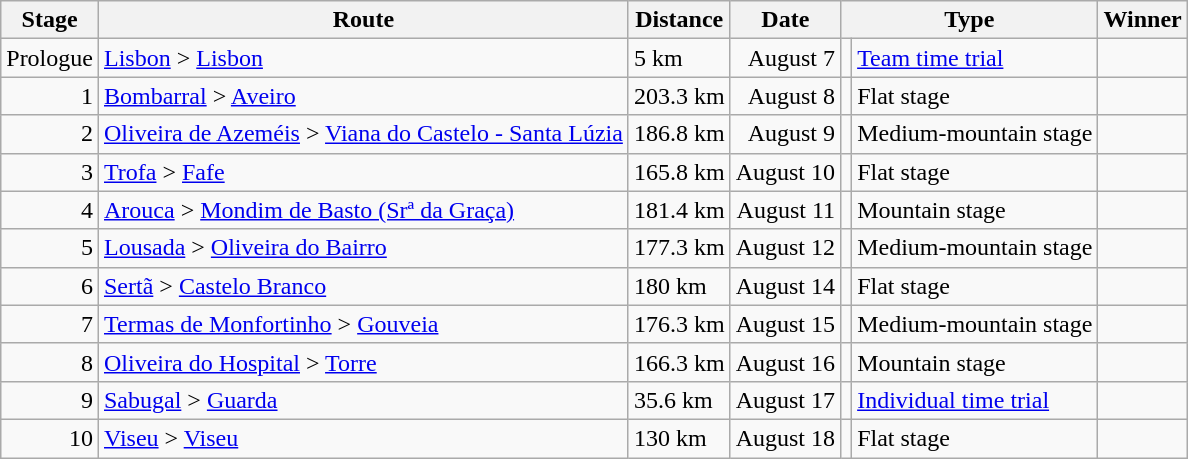<table class="wikitable">
<tr>
<th>Stage</th>
<th>Route</th>
<th>Distance</th>
<th>Date</th>
<th colspan="2">Type</th>
<th>Winner</th>
</tr>
<tr>
<td align=right>Prologue</td>
<td><a href='#'>Lisbon</a> > <a href='#'>Lisbon</a></td>
<td>5 km</td>
<td align=right>August 7</td>
<td></td>
<td><a href='#'>Team time trial</a></td>
<td></td>
</tr>
<tr>
<td align=right>1</td>
<td><a href='#'>Bombarral</a> > <a href='#'>Aveiro</a></td>
<td>203.3 km</td>
<td align=right>August 8</td>
<td></td>
<td>Flat stage</td>
<td></td>
</tr>
<tr>
<td align=right>2</td>
<td><a href='#'>Oliveira de Azeméis</a> > <a href='#'>Viana do Castelo - Santa Lúzia</a></td>
<td>186.8 km</td>
<td align=right>August 9</td>
<td></td>
<td>Medium-mountain stage</td>
<td></td>
</tr>
<tr>
<td align=right>3</td>
<td><a href='#'>Trofa</a> > <a href='#'>Fafe</a></td>
<td>165.8 km</td>
<td align=right>August 10</td>
<td></td>
<td>Flat stage</td>
<td></td>
</tr>
<tr>
<td align=right>4</td>
<td><a href='#'>Arouca</a> > <a href='#'>Mondim de Basto (Srª da Graça)</a></td>
<td>181.4 km</td>
<td align=right>August 11</td>
<td></td>
<td>Mountain stage</td>
<td></td>
</tr>
<tr>
<td align=right>5</td>
<td><a href='#'>Lousada</a> > <a href='#'>Oliveira do Bairro</a></td>
<td>177.3 km</td>
<td align=right>August 12</td>
<td></td>
<td>Medium-mountain stage</td>
<td></td>
</tr>
<tr>
<td align=right>6</td>
<td><a href='#'>Sertã</a> > <a href='#'>Castelo Branco</a></td>
<td>180 km</td>
<td align=right>August 14</td>
<td></td>
<td>Flat stage</td>
<td></td>
</tr>
<tr>
<td align=right>7</td>
<td><a href='#'>Termas de Monfortinho</a> > <a href='#'>Gouveia</a></td>
<td>176.3 km</td>
<td align=right>August 15</td>
<td></td>
<td>Medium-mountain stage</td>
<td></td>
</tr>
<tr>
<td align=right>8</td>
<td><a href='#'>Oliveira do Hospital</a> > <a href='#'>Torre</a></td>
<td>166.3 km</td>
<td align=right>August 16</td>
<td></td>
<td>Mountain stage</td>
<td></td>
</tr>
<tr>
<td align=right>9</td>
<td><a href='#'>Sabugal</a> > <a href='#'>Guarda</a></td>
<td>35.6 km</td>
<td align=right>August 17</td>
<td></td>
<td><a href='#'>Individual time trial</a></td>
<td></td>
</tr>
<tr>
<td align=right>10</td>
<td><a href='#'>Viseu</a> > <a href='#'>Viseu</a></td>
<td>130 km</td>
<td align=right>August 18</td>
<td></td>
<td>Flat stage</td>
<td></td>
</tr>
</table>
